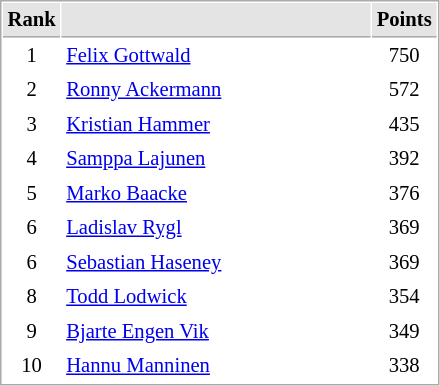<table cellspacing="1" cellpadding="3" style="border:1px solid #AAAAAA;font-size:86%">
<tr bgcolor="#E4E4E4">
<th style="border-bottom:1px solid #AAAAAA" width=10>Rank</th>
<th style="border-bottom:1px solid #AAAAAA" width=200></th>
<th style="border-bottom:1px solid #AAAAAA" width=20>Points</th>
</tr>
<tr align="center">
<td>1</td>
<td align="left"> <a href='#'>Felix Gottwald</a></td>
<td>750</td>
</tr>
<tr align="center">
<td>2</td>
<td align="left"> <a href='#'>Ronny Ackermann</a></td>
<td>572</td>
</tr>
<tr align="center">
<td>3</td>
<td align="left"> <a href='#'>Kristian Hammer</a></td>
<td>435</td>
</tr>
<tr align="center">
<td>4</td>
<td align="left"> <a href='#'>Samppa Lajunen</a></td>
<td>392</td>
</tr>
<tr align="center">
<td>5</td>
<td align="left"> <a href='#'>Marko Baacke</a></td>
<td>376</td>
</tr>
<tr align="center">
<td>6</td>
<td align="left"> <a href='#'>Ladislav Rygl</a></td>
<td>369</td>
</tr>
<tr align="center">
<td>6</td>
<td align="left"> <a href='#'>Sebastian Haseney</a></td>
<td>369</td>
</tr>
<tr align="center">
<td>8</td>
<td align="left"> <a href='#'>Todd Lodwick</a></td>
<td>354</td>
</tr>
<tr align="center">
<td>9</td>
<td align="left"> <a href='#'>Bjarte Engen Vik</a></td>
<td>349</td>
</tr>
<tr align="center">
<td>10</td>
<td align="left"> <a href='#'>Hannu Manninen</a></td>
<td>338</td>
</tr>
</table>
